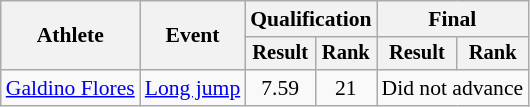<table class=wikitable style=font-size:90%;text-align:center>
<tr>
<th rowspan=2>Athlete</th>
<th rowspan=2>Event</th>
<th colspan=2>Qualification</th>
<th colspan=2>Final</th>
</tr>
<tr style=font-size:95%>
<th>Result</th>
<th>Rank</th>
<th>Result</th>
<th>Rank</th>
</tr>
<tr>
<td align=left><a href='#'>Galdino Flores</a></td>
<td align=left><a href='#'>Long jump</a></td>
<td>7.59</td>
<td>21</td>
<td colspan=2>Did not advance</td>
</tr>
</table>
